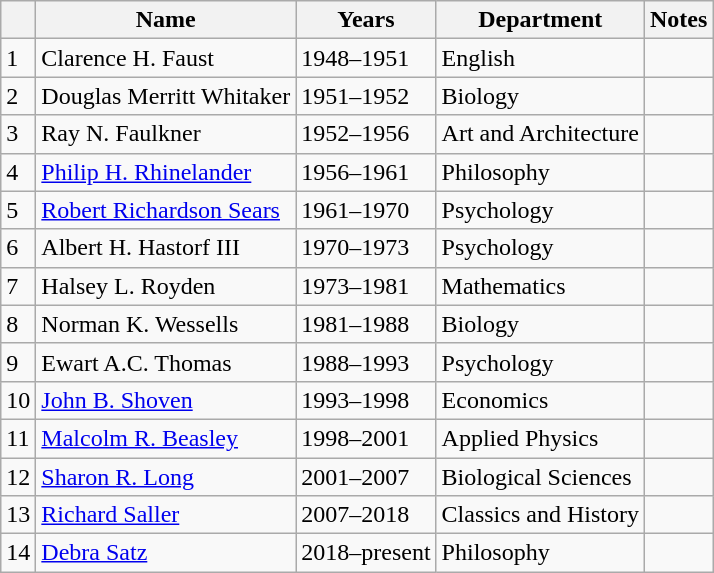<table class="wikitable">
<tr>
<th></th>
<th>Name</th>
<th>Years</th>
<th>Department</th>
<th>Notes</th>
</tr>
<tr>
<td>1</td>
<td>Clarence H. Faust</td>
<td>1948–1951</td>
<td>English</td>
<td></td>
</tr>
<tr>
<td>2</td>
<td>Douglas Merritt Whitaker</td>
<td>1951–1952</td>
<td>Biology</td>
<td></td>
</tr>
<tr>
<td>3</td>
<td>Ray N. Faulkner</td>
<td>1952–1956</td>
<td>Art and Architecture</td>
<td></td>
</tr>
<tr>
<td>4</td>
<td><a href='#'>Philip H. Rhinelander</a></td>
<td>1956–1961</td>
<td>Philosophy</td>
<td></td>
</tr>
<tr>
<td>5</td>
<td><a href='#'>Robert Richardson Sears</a></td>
<td>1961–1970</td>
<td>Psychology</td>
<td></td>
</tr>
<tr>
<td>6</td>
<td>Albert H. Hastorf III</td>
<td>1970–1973</td>
<td>Psychology</td>
<td></td>
</tr>
<tr>
<td>7</td>
<td>Halsey L. Royden</td>
<td>1973–1981</td>
<td>Mathematics</td>
<td></td>
</tr>
<tr>
<td>8</td>
<td>Norman K. Wessells</td>
<td>1981–1988</td>
<td>Biology</td>
<td></td>
</tr>
<tr>
<td>9</td>
<td>Ewart A.C. Thomas</td>
<td>1988–1993</td>
<td>Psychology</td>
<td></td>
</tr>
<tr>
<td>10</td>
<td><a href='#'>John B. Shoven</a></td>
<td>1993–1998</td>
<td>Economics</td>
<td></td>
</tr>
<tr>
<td>11</td>
<td><a href='#'>Malcolm R. Beasley</a></td>
<td>1998–2001</td>
<td>Applied Physics</td>
<td></td>
</tr>
<tr>
<td>12</td>
<td><a href='#'>Sharon R. Long</a></td>
<td>2001–2007</td>
<td>Biological Sciences</td>
<td></td>
</tr>
<tr>
<td>13</td>
<td><a href='#'>Richard Saller</a></td>
<td>2007–2018</td>
<td>Classics and History</td>
<td></td>
</tr>
<tr>
<td>14</td>
<td><a href='#'>Debra Satz</a></td>
<td>2018–present</td>
<td>Philosophy</td>
<td></td>
</tr>
</table>
